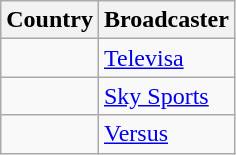<table class="wikitable">
<tr>
<th align=center>Country</th>
<th align=center>Broadcaster</th>
</tr>
<tr>
<td></td>
<td><a href='#'>Televisa</a></td>
</tr>
<tr>
<td></td>
<td><a href='#'>Sky Sports</a></td>
</tr>
<tr>
<td></td>
<td><a href='#'>Versus</a></td>
</tr>
</table>
